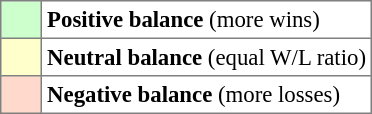<table cellpadding="3" cellspacing="0" border="1" style="background:#f7f8ff; font-size:95%; border:gray solid 1px; border-collapse:collapse; text-align:center; float:right;">
<tr>
<td style="background:#cfc; width:20px;"></td>
<td style="background:#fff; text-align:left;"><strong>Positive balance</strong> (more wins)</td>
</tr>
<tr>
<td style="background:#ffc; width:20px;"></td>
<td style="background:#fff; text-align:left;"><strong>Neutral balance</strong> (equal W/L ratio)</td>
</tr>
<tr>
<td style="background:#ffdacc; width:20px;"></td>
<td style="background:#fff; text-align:left;"><strong>Negative balance</strong> (more losses)</td>
</tr>
</table>
